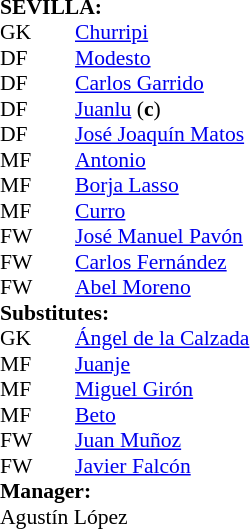<table style="font-size: 90%" cellspacing="0" cellpadding="0">
<tr>
<td colspan="4"><strong>SEVILLA:</strong></td>
</tr>
<tr>
<th width=25></th>
<th width=25></th>
</tr>
<tr>
<td>GK</td>
<td><strong> </strong></td>
<td> <a href='#'>Churripi</a></td>
</tr>
<tr>
<td>DF</td>
<td><strong> </strong></td>
<td> <a href='#'>Modesto</a></td>
<td></td>
</tr>
<tr>
<td>DF</td>
<td><strong> </strong></td>
<td> <a href='#'>Carlos Garrido</a></td>
<td></td>
</tr>
<tr>
<td>DF</td>
<td><strong> </strong></td>
<td> <a href='#'>Juanlu</a> (<strong>c</strong>)</td>
</tr>
<tr>
<td>DF</td>
<td><strong> </strong></td>
<td> <a href='#'>José Joaquín Matos</a></td>
</tr>
<tr>
<td>MF</td>
<td><strong> </strong></td>
<td> <a href='#'>Antonio</a></td>
<td></td>
<td></td>
</tr>
<tr>
<td>MF</td>
<td><strong> </strong></td>
<td> <a href='#'>Borja Lasso</a></td>
<td></td>
<td></td>
</tr>
<tr>
<td>MF</td>
<td><strong> </strong></td>
<td> <a href='#'>Curro</a></td>
<td></td>
</tr>
<tr>
<td>FW</td>
<td><strong> </strong></td>
<td> <a href='#'>José Manuel Pavón</a></td>
<td></td>
<td></td>
</tr>
<tr>
<td>FW</td>
<td><strong> </strong></td>
<td> <a href='#'>Carlos Fernández</a></td>
<td></td>
<td></td>
</tr>
<tr>
<td>FW</td>
<td><strong> </strong></td>
<td> <a href='#'>Abel Moreno</a></td>
<td></td>
<td></td>
</tr>
<tr>
<td colspan=3><strong>Substitutes:</strong></td>
</tr>
<tr>
<td>GK</td>
<td><strong> </strong></td>
<td> <a href='#'>Ángel de la Calzada</a></td>
</tr>
<tr>
<td>MF</td>
<td><strong> </strong></td>
<td> <a href='#'>Juanje</a></td>
<td></td>
<td></td>
</tr>
<tr>
<td>MF</td>
<td><strong> </strong></td>
<td> <a href='#'>Miguel Girón</a></td>
<td></td>
<td></td>
</tr>
<tr>
<td>MF</td>
<td><strong> </strong></td>
<td> <a href='#'>Beto</a></td>
<td></td>
<td></td>
</tr>
<tr>
<td>FW</td>
<td><strong> </strong></td>
<td> <a href='#'>Juan Muñoz</a></td>
<td></td>
<td></td>
</tr>
<tr>
<td>FW</td>
<td><strong> </strong></td>
<td> <a href='#'>Javier Falcón</a></td>
<td></td>
<td></td>
</tr>
<tr>
<td colspan=3><strong>Manager:</strong><br> Agustín López</td>
</tr>
<tr>
<td colspan=4></td>
</tr>
</table>
